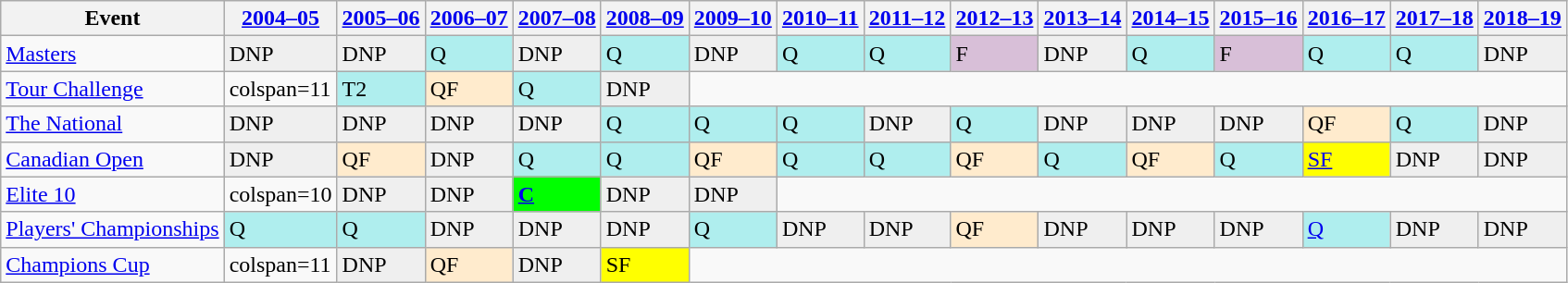<table class="wikitable" border="1">
<tr>
<th>Event</th>
<th><a href='#'>2004–05</a></th>
<th><a href='#'>2005–06</a></th>
<th><a href='#'>2006–07</a></th>
<th><a href='#'>2007–08</a></th>
<th><a href='#'>2008–09</a></th>
<th><a href='#'>2009–10</a></th>
<th><a href='#'>2010–11</a></th>
<th><a href='#'>2011–12</a></th>
<th><a href='#'>2012–13</a></th>
<th><a href='#'>2013–14</a></th>
<th><a href='#'>2014–15</a></th>
<th><a href='#'>2015–16</a></th>
<th><a href='#'>2016–17</a></th>
<th><a href='#'>2017–18</a></th>
<th><a href='#'>2018–19</a></th>
</tr>
<tr>
<td><a href='#'>Masters</a></td>
<td style="background:#EFEFEF;">DNP</td>
<td style="background:#EFEFEF;">DNP</td>
<td style="background:#afeeee;">Q</td>
<td style="background:#EFEFEF;">DNP</td>
<td style="background:#afeeee;">Q</td>
<td style="background:#EFEFEF;">DNP</td>
<td style="background:#afeeee;">Q</td>
<td style="background:#afeeee;">Q</td>
<td style="background:thistle;">F</td>
<td style="background:#EFEFEF;">DNP</td>
<td style="background:#afeeee;">Q</td>
<td style="background:thistle;">F</td>
<td style="background:#afeeee;">Q</td>
<td style="background:#afeeee;">Q</td>
<td style="background:#EFEFEF;">DNP</td>
</tr>
<tr>
<td><a href='#'>Tour Challenge</a></td>
<td>colspan=11 </td>
<td style="background:#afeeee;">T2</td>
<td style="background:#ffebcd;">QF</td>
<td style="background:#afeeee;">Q</td>
<td style="background:#EFEFEF;">DNP</td>
</tr>
<tr>
<td><a href='#'>The National</a></td>
<td style="background:#EFEFEF;">DNP</td>
<td style="background:#EFEFEF;">DNP</td>
<td style="background:#EFEFEF;">DNP</td>
<td style="background:#EFEFEF;">DNP</td>
<td style="background:#afeeee;">Q</td>
<td style="background:#afeeee;">Q</td>
<td style="background:#afeeee;">Q</td>
<td style="background:#EFEFEF;">DNP</td>
<td style="background:#afeeee;">Q</td>
<td style="background:#EFEFEF;">DNP</td>
<td style="background:#EFEFEF;">DNP</td>
<td style="background:#EFEFEF;">DNP</td>
<td style="background:#ffebcd;">QF</td>
<td style="background:#afeeee;">Q</td>
<td style="background:#EFEFEF;">DNP</td>
</tr>
<tr>
<td><a href='#'>Canadian Open</a></td>
<td style="background:#EFEFEF;">DNP</td>
<td style="background:#ffebcd;">QF</td>
<td style="background:#EFEFEF;">DNP</td>
<td style="background:#afeeee;">Q</td>
<td style="background:#afeeee;">Q</td>
<td style="background:#ffebcd;">QF</td>
<td style="background:#afeeee;">Q</td>
<td style="background:#afeeee;">Q</td>
<td style="background:#ffebcd;">QF</td>
<td style="background:#afeeee;">Q</td>
<td style="background:#ffebcd;">QF</td>
<td style="background:#afeeee;">Q</td>
<td style="background:yellow;"><a href='#'>SF</a></td>
<td style="background:#EFEFEF;">DNP</td>
<td style="background:#EFEFEF;">DNP</td>
</tr>
<tr>
<td><a href='#'>Elite 10</a></td>
<td>colspan=10 </td>
<td style="background:#EFEFEF;">DNP</td>
<td style="background:#EFEFEF;">DNP</td>
<td style="background:#00ff00;"><strong><a href='#'>C</a></strong></td>
<td style="background:#EFEFEF;">DNP</td>
<td style="background:#EFEFEF;">DNP</td>
</tr>
<tr>
<td><a href='#'>Players' Championships</a></td>
<td style="background:#afeeee;">Q</td>
<td style="background:#afeeee;">Q</td>
<td style="background:#EFEFEF;">DNP</td>
<td style="background:#EFEFEF;">DNP</td>
<td style="background:#EFEFEF;">DNP</td>
<td style="background:#afeeee;">Q</td>
<td style="background:#EFEFEF;">DNP</td>
<td style="background:#EFEFEF;">DNP</td>
<td style="background:#ffebcd;">QF</td>
<td style="background:#EFEFEF;">DNP</td>
<td style="background:#EFEFEF;">DNP</td>
<td style="background:#EFEFEF;">DNP</td>
<td style="background:#afeeee;"><a href='#'>Q</a></td>
<td style="background:#EFEFEF;">DNP</td>
<td style="background:#EFEFEF;">DNP</td>
</tr>
<tr>
<td><a href='#'>Champions Cup</a></td>
<td>colspan=11 </td>
<td style="background:#EFEFEF;">DNP</td>
<td style="background:#ffebcd;">QF</td>
<td style="background:#EFEFEF;">DNP</td>
<td style="background:yellow;">SF</td>
</tr>
</table>
